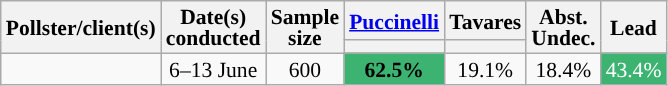<table class="wikitable" style="text-align:center;font-size:90%;line-height:14px;">
<tr>
<th rowspan="2">Pollster/client(s)</th>
<th rowspan="2">Date(s)<br>conducted</th>
<th rowspan="2">Sample<br>size</th>
<th><a href='#'>Puccinelli</a><br></th>
<th>Tavares<br></th>
<th rowspan="2">Abst.<br>Undec.</th>
<th rowspan="2">Lead</th>
</tr>
<tr>
<th class="sortable" data-sort-type="number" style="background:"></th>
<th class="sortable" data-sort-type="number" style="background:"></th>
</tr>
<tr>
<td></td>
<td>6–13 June</td>
<td>600</td>
<td style="background:#3cb371; "><strong>62.5%</strong></td>
<td>19.1%</td>
<td>18.4%</td>
<td style="background:#3cb371; color:#FFFFFF" ;">43.4%</td>
</tr>
</table>
